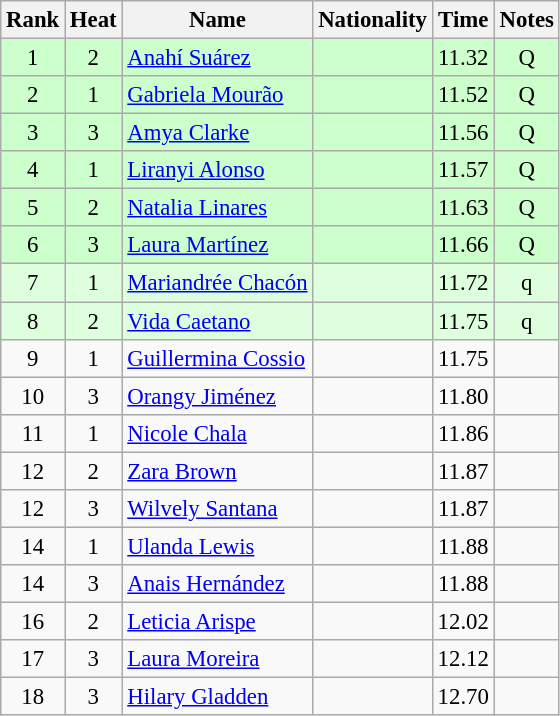<table class="wikitable sortable" style="text-align:center; font-size:95%">
<tr>
<th>Rank</th>
<th>Heat</th>
<th>Name</th>
<th>Nationality</th>
<th>Time</th>
<th>Notes</th>
</tr>
<tr bgcolor=ccffcc>
<td>1</td>
<td>2</td>
<td align=left><a href='#'>Anahí Suárez</a></td>
<td align=left></td>
<td>11.32</td>
<td>Q</td>
</tr>
<tr bgcolor=ccffcc>
<td>2</td>
<td>1</td>
<td align=left><a href='#'>Gabriela Mourão</a></td>
<td align=left></td>
<td>11.52</td>
<td>Q</td>
</tr>
<tr bgcolor=ccffcc>
<td>3</td>
<td>3</td>
<td align=left><a href='#'>Amya Clarke</a></td>
<td align=left></td>
<td>11.56</td>
<td>Q</td>
</tr>
<tr bgcolor=ccffcc>
<td>4</td>
<td>1</td>
<td align=left><a href='#'>Liranyi Alonso</a></td>
<td align=left></td>
<td>11.57</td>
<td>Q</td>
</tr>
<tr bgcolor=ccffcc>
<td>5</td>
<td>2</td>
<td align=left><a href='#'>Natalia Linares</a></td>
<td align=left></td>
<td>11.63</td>
<td>Q</td>
</tr>
<tr bgcolor=ccffcc>
<td>6</td>
<td>3</td>
<td align=left><a href='#'>Laura Martínez</a></td>
<td align=left></td>
<td>11.66</td>
<td>Q</td>
</tr>
<tr bgcolor=ddffdd>
<td>7</td>
<td>1</td>
<td align=left><a href='#'>Mariandrée Chacón</a></td>
<td align=left></td>
<td>11.72</td>
<td>q</td>
</tr>
<tr bgcolor=ddffdd>
<td>8</td>
<td>2</td>
<td align=left><a href='#'>Vida Caetano</a></td>
<td align=left></td>
<td>11.75</td>
<td>q</td>
</tr>
<tr>
<td>9</td>
<td>1</td>
<td align=left><a href='#'>Guillermina Cossio</a></td>
<td align=left></td>
<td>11.75</td>
<td></td>
</tr>
<tr>
<td>10</td>
<td>3</td>
<td align=left><a href='#'>Orangy Jiménez</a></td>
<td align=left></td>
<td>11.80</td>
<td></td>
</tr>
<tr>
<td>11</td>
<td>1</td>
<td align=left><a href='#'>Nicole Chala</a></td>
<td align=left></td>
<td>11.86</td>
<td></td>
</tr>
<tr>
<td>12</td>
<td>2</td>
<td align=left><a href='#'>Zara Brown</a></td>
<td align=left></td>
<td>11.87</td>
<td></td>
</tr>
<tr>
<td>12</td>
<td>3</td>
<td align=left><a href='#'>Wilvely Santana</a></td>
<td align=left></td>
<td>11.87</td>
<td></td>
</tr>
<tr>
<td>14</td>
<td>1</td>
<td align=left><a href='#'>Ulanda Lewis</a></td>
<td align=left></td>
<td>11.88</td>
<td></td>
</tr>
<tr>
<td>14</td>
<td>3</td>
<td align=left><a href='#'>Anais Hernández</a></td>
<td align=left></td>
<td>11.88</td>
<td></td>
</tr>
<tr>
<td>16</td>
<td>2</td>
<td align=left><a href='#'>Leticia Arispe</a></td>
<td align=left></td>
<td>12.02</td>
<td></td>
</tr>
<tr>
<td>17</td>
<td>3</td>
<td align=left><a href='#'>Laura Moreira</a></td>
<td align=left></td>
<td>12.12</td>
<td></td>
</tr>
<tr>
<td>18</td>
<td>3</td>
<td align=left><a href='#'>Hilary Gladden</a></td>
<td align=left></td>
<td>12.70</td>
<td></td>
</tr>
</table>
